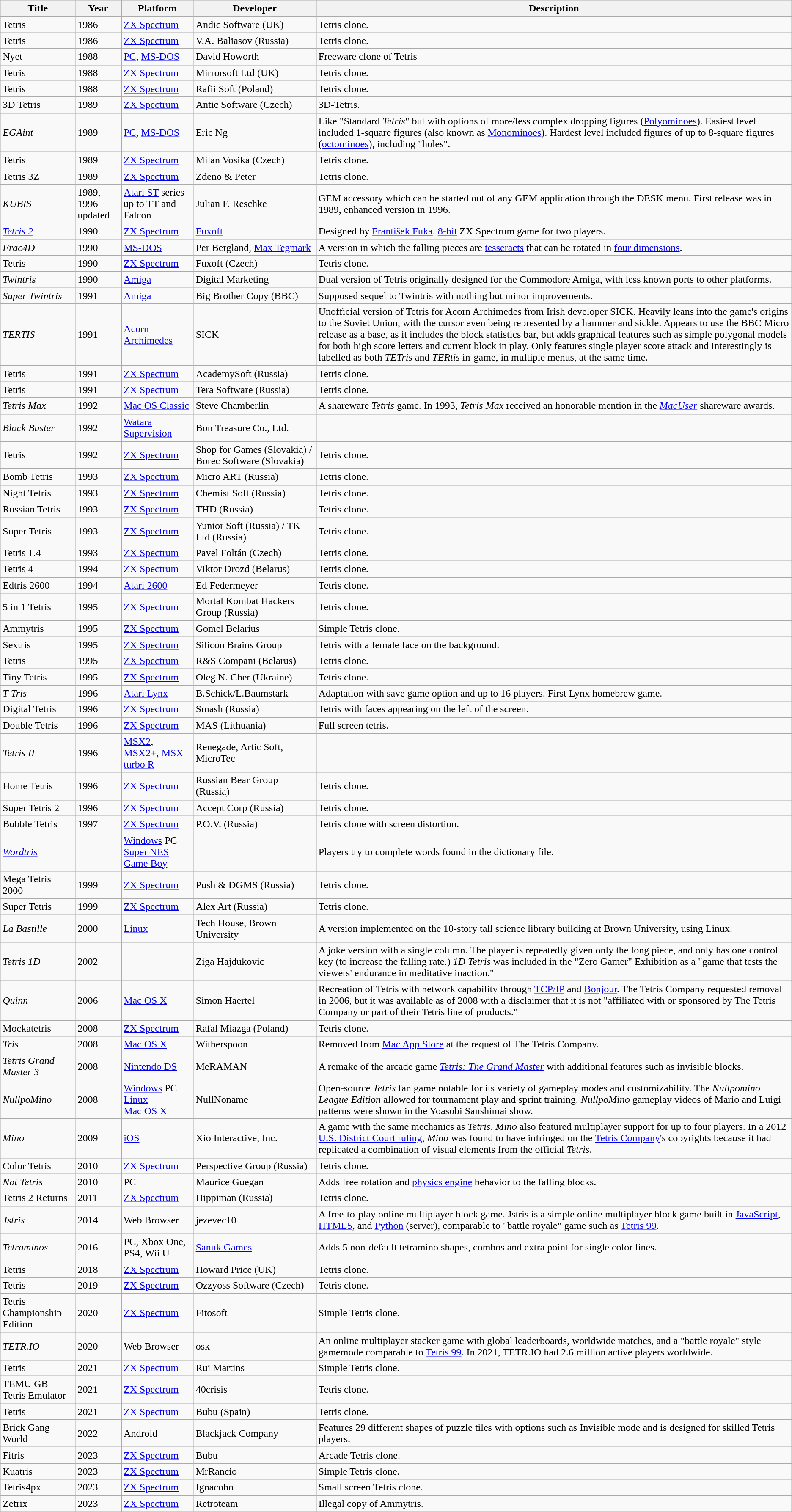<table class="wikitable sortable">
<tr>
<th>Title</th>
<th>Year</th>
<th>Platform</th>
<th>Developer</th>
<th>Description</th>
</tr>
<tr>
<td>Tetris</td>
<td>1986</td>
<td><a href='#'>ZX Spectrum</a></td>
<td>Andic Software (UK)</td>
<td>Tetris clone.</td>
</tr>
<tr>
<td>Tetris</td>
<td>1986</td>
<td><a href='#'>ZX Spectrum</a></td>
<td>V.A. Baliasov (Russia)</td>
<td>Tetris clone.</td>
</tr>
<tr>
<td>Nyet</td>
<td>1988</td>
<td><a href='#'>PC</a>, <a href='#'>MS-DOS</a></td>
<td>David Howorth</td>
<td>Freeware clone of Tetris</td>
</tr>
<tr>
<td>Tetris</td>
<td>1988</td>
<td><a href='#'>ZX Spectrum</a></td>
<td>Mirrorsoft Ltd (UK)</td>
<td>Tetris clone.</td>
</tr>
<tr>
<td>Tetris</td>
<td>1988</td>
<td><a href='#'>ZX Spectrum</a></td>
<td>Rafii Soft (Poland)</td>
<td>Tetris clone.</td>
</tr>
<tr>
<td>3D Tetris</td>
<td>1989</td>
<td><a href='#'>ZX Spectrum</a></td>
<td>Antic Software (Czech)</td>
<td>3D-Tetris.</td>
</tr>
<tr>
<td><em>EGAint</em></td>
<td>1989</td>
<td><a href='#'>PC</a>, <a href='#'>MS-DOS</a></td>
<td>Eric Ng</td>
<td>Like "Standard <em>Tetris</em>" but with options of more/less complex dropping figures (<a href='#'>Polyominoes</a>). Easiest level included 1-square figures (also known as <a href='#'>Monominoes</a>). Hardest level included figures of up to 8-square figures (<a href='#'>octominoes</a>), including "holes".</td>
</tr>
<tr>
<td>Tetris</td>
<td>1989</td>
<td><a href='#'>ZX Spectrum</a></td>
<td>Milan Vosika (Czech)</td>
<td>Tetris clone.</td>
</tr>
<tr>
<td>Tetris 3Z</td>
<td>1989</td>
<td><a href='#'>ZX Spectrum</a></td>
<td>Zdeno & Peter</td>
<td>Tetris clone.</td>
</tr>
<tr>
<td><em>KUBIS</em></td>
<td>1989, 1996 updated</td>
<td><a href='#'>Atari ST</a> series up to TT and Falcon</td>
<td>Julian F. Reschke</td>
<td>GEM accessory which can be started out of any GEM application through the DESK menu. First release was in 1989, enhanced version in 1996.</td>
</tr>
<tr>
<td><em><a href='#'>Tetris 2</a></em></td>
<td>1990</td>
<td><a href='#'>ZX Spectrum</a></td>
<td><a href='#'>Fuxoft</a></td>
<td>Designed by <a href='#'>František Fuka</a>. <a href='#'>8-bit</a> ZX Spectrum game for two players.</td>
</tr>
<tr>
<td><em>Frac4D</em></td>
<td>1990</td>
<td><a href='#'>MS-DOS</a></td>
<td>Per Bergland, <a href='#'>Max Tegmark</a></td>
<td>A version in which the falling pieces are <a href='#'>tesseracts</a> that can be rotated in <a href='#'>four dimensions</a>.</td>
</tr>
<tr>
<td>Tetris</td>
<td>1990</td>
<td><a href='#'>ZX Spectrum</a></td>
<td>Fuxoft (Czech)</td>
<td>Tetris clone.</td>
</tr>
<tr>
<td><em>Twintris</em></td>
<td>1990</td>
<td><a href='#'>Amiga</a></td>
<td>Digital Marketing</td>
<td>Dual version of Tetris originally designed for the Commodore Amiga, with less known ports to other platforms.</td>
</tr>
<tr>
<td><em>Super Twintris</em></td>
<td>1991</td>
<td><a href='#'>Amiga</a></td>
<td>Big Brother Copy (BBC)</td>
<td>Supposed sequel to Twintris with nothing but minor improvements.</td>
</tr>
<tr>
<td><em>TERTIS</em></td>
<td>1991</td>
<td><a href='#'>Acorn Archimedes</a></td>
<td>SICK</td>
<td>Unofficial version of Tetris for Acorn Archimedes from Irish developer SICK. Heavily leans into the game's origins to the Soviet Union, with the cursor even being represented by a hammer and sickle. Appears to use the BBC Micro release as a base, as it includes the block statistics bar, but adds graphical features such as simple polygonal models for both high score letters and current block in play. Only features single player score attack and interestingly is labelled as both <em>TETris</em> and <em>TERtis</em> in-game, in multiple menus, at the same time.</td>
</tr>
<tr>
<td>Tetris</td>
<td>1991</td>
<td><a href='#'>ZX Spectrum</a></td>
<td>AcademySoft (Russia)</td>
<td>Tetris clone.</td>
</tr>
<tr>
<td>Tetris</td>
<td>1991</td>
<td><a href='#'>ZX Spectrum</a></td>
<td>Tera Software (Russia)</td>
<td>Tetris clone.</td>
</tr>
<tr>
<td><em>Tetris Max</em></td>
<td>1992</td>
<td><a href='#'>Mac OS Classic</a></td>
<td>Steve Chamberlin</td>
<td>A shareware <em>Tetris</em> game. In 1993, <em>Tetris Max</em> received an honorable mention in the <em><a href='#'>MacUser</a></em> shareware awards.</td>
</tr>
<tr>
<td><em>Block Buster</em></td>
<td>1992</td>
<td><a href='#'>Watara Supervision</a></td>
<td>Bon Treasure Co., Ltd.</td>
<td></td>
</tr>
<tr>
<td>Tetris</td>
<td>1992</td>
<td><a href='#'>ZX Spectrum</a></td>
<td>Shop for Games (Slovakia) / Borec Software (Slovakia)</td>
<td>Tetris clone.</td>
</tr>
<tr>
<td>Bomb Tetris</td>
<td>1993</td>
<td><a href='#'>ZX Spectrum</a></td>
<td>Micro ART (Russia)</td>
<td>Tetris clone.</td>
</tr>
<tr>
<td>Night Tetris</td>
<td>1993</td>
<td><a href='#'>ZX Spectrum</a></td>
<td>Chemist Soft (Russia)</td>
<td>Tetris clone.</td>
</tr>
<tr>
<td>Russian Tetris</td>
<td>1993</td>
<td><a href='#'>ZX Spectrum</a></td>
<td>THD (Russia)</td>
<td>Tetris clone.</td>
</tr>
<tr>
<td>Super Tetris</td>
<td>1993</td>
<td><a href='#'>ZX Spectrum</a></td>
<td>Yunior Soft (Russia) / TK Ltd (Russia)</td>
<td>Tetris clone.</td>
</tr>
<tr>
<td>Tetris 1.4</td>
<td>1993</td>
<td><a href='#'>ZX Spectrum</a></td>
<td>Pavel Foltán (Czech)</td>
<td>Tetris clone.</td>
</tr>
<tr>
<td>Tetris 4</td>
<td>1994</td>
<td><a href='#'>ZX Spectrum</a></td>
<td>Viktor Drozd (Belarus)</td>
<td>Tetris clone.</td>
</tr>
<tr>
<td>Edtris 2600</td>
<td>1994</td>
<td><a href='#'>Atari 2600</a></td>
<td>Ed Federmeyer</td>
<td>Tetris clone.</td>
</tr>
<tr>
<td>5 in 1 Tetris</td>
<td>1995</td>
<td><a href='#'>ZX Spectrum</a></td>
<td>Mortal Kombat Hackers Group (Russia)</td>
<td>Tetris clone.</td>
</tr>
<tr>
<td>Ammytris</td>
<td>1995</td>
<td><a href='#'>ZX Spectrum</a></td>
<td>Gomel Belarius</td>
<td>Simple Tetris clone.</td>
</tr>
<tr>
<td>Sextris</td>
<td>1995</td>
<td><a href='#'>ZX Spectrum</a></td>
<td>Silicon Brains Group</td>
<td>Tetris with a female face on the background.</td>
</tr>
<tr>
<td>Tetris</td>
<td>1995</td>
<td><a href='#'>ZX Spectrum</a></td>
<td>R&S Compani (Belarus)</td>
<td>Tetris clone.</td>
</tr>
<tr>
<td>Tiny Tetris</td>
<td>1995</td>
<td><a href='#'>ZX Spectrum</a></td>
<td>Oleg N. Cher (Ukraine)</td>
<td>Tetris clone.</td>
</tr>
<tr>
<td><em>T-Tris</em></td>
<td>1996</td>
<td><a href='#'>Atari Lynx</a></td>
<td>B.Schick/L.Baumstark</td>
<td>Adaptation with save game option and up to 16 players. First Lynx homebrew game.</td>
</tr>
<tr>
<td>Digital Tetris</td>
<td>1996</td>
<td><a href='#'>ZX Spectrum</a></td>
<td>Smash (Russia)</td>
<td>Tetris with faces appearing on the left of the screen.</td>
</tr>
<tr>
<td>Double Tetris</td>
<td>1996</td>
<td><a href='#'>ZX Spectrum</a></td>
<td>MAS (Lithuania)</td>
<td>Full screen tetris.</td>
</tr>
<tr>
<td><em>Tetris II</em></td>
<td>1996</td>
<td><a href='#'>MSX2</a>, <a href='#'>MSX2+</a>, <a href='#'>MSX turbo R</a></td>
<td>Renegade, Artic Soft, MicroTec</td>
<td></td>
</tr>
<tr>
<td>Home Tetris</td>
<td>1996</td>
<td><a href='#'>ZX Spectrum</a></td>
<td>Russian Bear Group (Russia)</td>
<td>Tetris clone.</td>
</tr>
<tr>
<td>Super Tetris 2</td>
<td>1996</td>
<td><a href='#'>ZX Spectrum</a></td>
<td>Accept Corp (Russia)</td>
<td>Tetris clone.</td>
</tr>
<tr>
<td>Bubble Tetris</td>
<td>1997</td>
<td><a href='#'>ZX Spectrum</a></td>
<td>P.O.V. (Russia)</td>
<td>Tetris clone with screen distortion.</td>
</tr>
<tr>
<td><em><a href='#'>Wordtris</a></em></td>
<td></td>
<td><a href='#'>Windows</a> PC<br><a href='#'>Super NES</a><br><a href='#'>Game Boy</a></td>
<td></td>
<td>Players try to complete words found in the dictionary file.</td>
</tr>
<tr>
<td>Mega Tetris 2000</td>
<td>1999</td>
<td><a href='#'>ZX Spectrum</a></td>
<td>Push & DGMS (Russia)</td>
<td>Tetris clone.</td>
</tr>
<tr>
<td>Super Tetris</td>
<td>1999</td>
<td><a href='#'>ZX Spectrum</a></td>
<td>Alex Art (Russia)</td>
<td>Tetris clone.</td>
</tr>
<tr>
<td><em>La Bastille</em></td>
<td>2000</td>
<td><a href='#'>Linux</a></td>
<td>Tech House, Brown University</td>
<td>A version implemented on the 10-story tall science library building at Brown University, using Linux.</td>
</tr>
<tr>
<td><em>Tetris 1D</em></td>
<td>2002</td>
<td></td>
<td>Ziga Hajdukovic</td>
<td>A joke version with a single column. The player is repeatedly given only the long piece, and only has one control key (to increase the falling rate.) <em>1D Tetris</em> was included in the "Zero Gamer" Exhibition as a "game that tests the viewers' endurance in meditative inaction."</td>
</tr>
<tr>
<td><em>Quinn</em></td>
<td>2006</td>
<td><a href='#'>Mac OS X</a></td>
<td>Simon Haertel</td>
<td>Recreation of Tetris with network capability through <a href='#'>TCP/IP</a> and <a href='#'>Bonjour</a>. The Tetris Company requested removal in 2006, but it was available as of 2008 with a disclaimer that it is not "affiliated with or sponsored by The Tetris Company or part of their Tetris line of products."</td>
</tr>
<tr>
<td>Mockatetris</td>
<td>2008</td>
<td><a href='#'>ZX Spectrum</a></td>
<td>Rafal Miazga (Poland)</td>
<td>Tetris clone.</td>
</tr>
<tr>
<td><em>Tris</em></td>
<td>2008</td>
<td><a href='#'>Mac OS X</a></td>
<td>Witherspoon</td>
<td>Removed from <a href='#'>Mac App Store</a> at the request of The Tetris Company.</td>
</tr>
<tr>
<td><em>Tetris Grand Master 3</em></td>
<td>2008</td>
<td><a href='#'>Nintendo DS</a></td>
<td>MeRAMAN</td>
<td>A remake of the arcade game <em><a href='#'>Tetris: The Grand Master</a></em> with additional features such as invisible blocks.</td>
</tr>
<tr>
<td><em>NullpoMino</em></td>
<td>2008</td>
<td><a href='#'>Windows</a> PC<br><a href='#'>Linux</a><br><a href='#'>Mac OS X</a></td>
<td>NullNoname</td>
<td>Open-source <em>Tetris</em> fan game notable for its variety of gameplay modes and customizability. The <em>Nullpomino League Edition</em> allowed for tournament play and sprint training. <em>NullpoMino</em> gameplay videos of Mario and Luigi patterns were shown in the Yoasobi Sanshimai show.</td>
</tr>
<tr>
<td><em>Mino</em></td>
<td>2009</td>
<td><a href='#'>iOS</a></td>
<td>Xio Interactive, Inc.</td>
<td>A game with the same mechanics as <em>Tetris</em>. <em>Mino</em> also featured multiplayer support for up to four players. In a 2012 <a href='#'>U.S. District Court ruling</a>, <em>Mino</em> was found to have infringed on the <a href='#'>Tetris Company</a>'s copyrights because it had replicated a combination of visual elements from the official <em>Tetris</em>.</td>
</tr>
<tr>
<td>Color Tetris</td>
<td>2010</td>
<td><a href='#'>ZX Spectrum</a></td>
<td>Perspective Group (Russia)</td>
<td>Tetris clone.</td>
</tr>
<tr>
<td><em>Not Tetris</em></td>
<td>2010</td>
<td>PC</td>
<td>Maurice Guegan</td>
<td>Adds free rotation and <a href='#'>physics engine</a> behavior to the falling blocks.</td>
</tr>
<tr>
<td>Tetris 2 Returns</td>
<td>2011</td>
<td><a href='#'>ZX Spectrum</a></td>
<td>Hippiman (Russia)</td>
<td>Tetris clone.</td>
</tr>
<tr>
<td><em>Jstris</em></td>
<td>2014</td>
<td>Web Browser</td>
<td>jezevec10</td>
<td>A free-to-play online multiplayer block game. Jstris is a simple online multiplayer block game built in <a href='#'>JavaScript</a>, <a href='#'>HTML5</a>, and <a href='#'>Python</a> (server), comparable to "battle royale" game such as <a href='#'>Tetris 99</a>.</td>
</tr>
<tr>
<td><em>Tetraminos</em></td>
<td>2016</td>
<td>PC, Xbox One, PS4, Wii U</td>
<td><a href='#'>Sanuk Games</a></td>
<td>Adds 5 non-default tetramino shapes, combos and extra point for single color lines.</td>
</tr>
<tr>
<td>Tetris</td>
<td>2018</td>
<td><a href='#'>ZX Spectrum</a></td>
<td>Howard Price (UK)</td>
<td>Tetris clone.</td>
</tr>
<tr>
<td>Tetris</td>
<td>2019</td>
<td><a href='#'>ZX Spectrum</a></td>
<td>Ozzyoss Software (Czech)</td>
<td>Tetris clone.</td>
</tr>
<tr>
<td>Tetris Championship Edition</td>
<td>2020</td>
<td><a href='#'>ZX Spectrum</a></td>
<td>Fitosoft</td>
<td>Simple Tetris clone.</td>
</tr>
<tr>
<td><em>TETR.IO</em></td>
<td>2020</td>
<td>Web Browser</td>
<td>osk</td>
<td>An online multiplayer stacker game with global leaderboards, worldwide matches, and a "battle royale" style gamemode comparable to <a href='#'>Tetris 99</a>. In 2021, TETR.IO had 2.6 million active players worldwide.</td>
</tr>
<tr>
<td>Tetris</td>
<td>2021</td>
<td><a href='#'>ZX Spectrum</a></td>
<td>Rui Martins</td>
<td>Simple Tetris clone.</td>
</tr>
<tr>
<td>TEMU GB Tetris Emulator</td>
<td>2021</td>
<td><a href='#'>ZX Spectrum</a></td>
<td>40crisis</td>
<td>Tetris clone.</td>
</tr>
<tr>
<td>Tetris</td>
<td>2021</td>
<td><a href='#'>ZX Spectrum</a></td>
<td>Bubu (Spain)</td>
<td>Tetris clone.</td>
</tr>
<tr>
<td>Brick Gang World</td>
<td>2022</td>
<td>Android</td>
<td>Blackjack Company</td>
<td>Features 29 different shapes of puzzle tiles with options such as Invisible mode and is designed for skilled Tetris players.</td>
</tr>
<tr>
<td>Fitris</td>
<td>2023</td>
<td><a href='#'>ZX Spectrum</a></td>
<td>Bubu</td>
<td>Arcade Tetris clone.</td>
</tr>
<tr>
<td>Kuatris</td>
<td>2023</td>
<td><a href='#'>ZX Spectrum</a></td>
<td>MrRancio</td>
<td>Simple Tetris clone.</td>
</tr>
<tr>
<td>Tetris4px</td>
<td>2023</td>
<td><a href='#'>ZX Spectrum</a></td>
<td>Ignacobo</td>
<td>Small screen Tetris clone.</td>
</tr>
<tr>
<td>Zetrix</td>
<td>2023</td>
<td><a href='#'>ZX Spectrum</a></td>
<td>Retroteam</td>
<td>Illegal copy of Ammytris.</td>
</tr>
</table>
